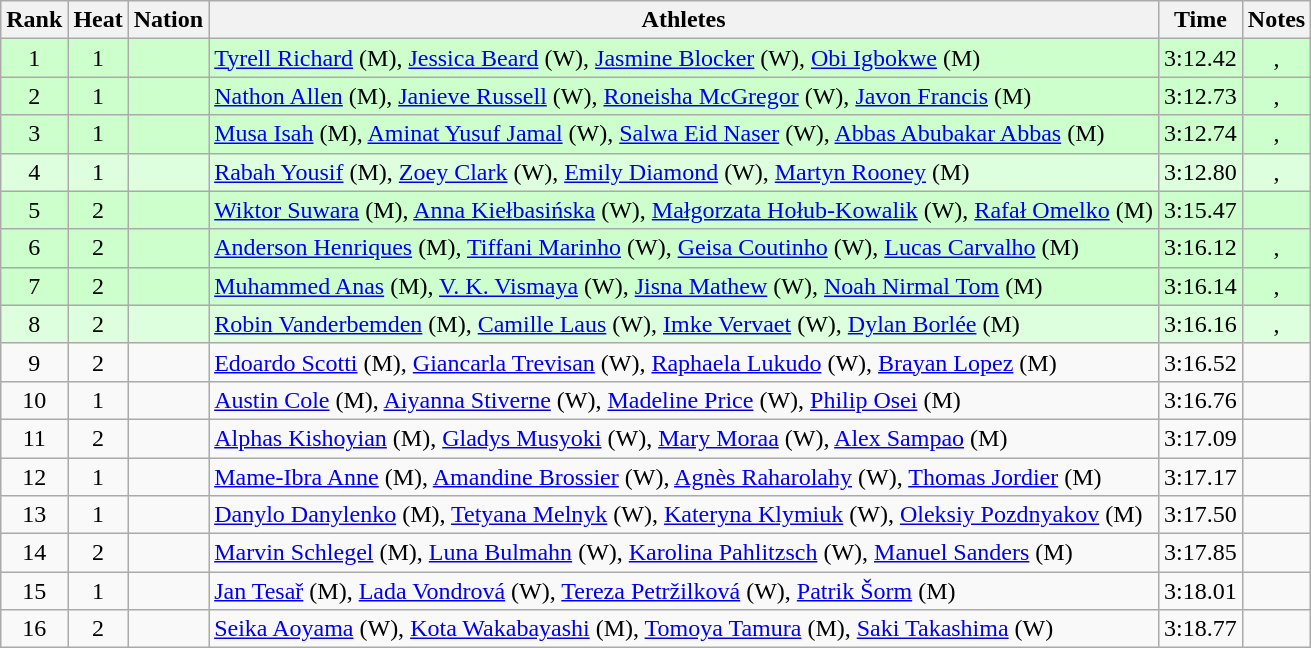<table class="wikitable sortable" style="text-align:center">
<tr>
<th>Rank</th>
<th>Heat</th>
<th>Nation</th>
<th>Athletes</th>
<th>Time</th>
<th>Notes</th>
</tr>
<tr bgcolor=ccffcc>
<td>1</td>
<td>1</td>
<td align=left></td>
<td align=left><a href='#'>Tyrell Richard</a> (M), <a href='#'>Jessica Beard</a> (W), <a href='#'>Jasmine Blocker</a> (W), <a href='#'>Obi Igbokwe</a> (M)</td>
<td>3:12.42</td>
<td>, <strong></strong></td>
</tr>
<tr bgcolor=ccffcc>
<td>2</td>
<td>1</td>
<td align=left></td>
<td align=left><a href='#'>Nathon Allen</a> (M), <a href='#'>Janieve Russell</a> (W), <a href='#'>Roneisha McGregor</a> (W), <a href='#'>Javon Francis</a> (M)</td>
<td>3:12.73</td>
<td>, <strong></strong></td>
</tr>
<tr bgcolor=ccffcc>
<td>3</td>
<td>1</td>
<td align=left></td>
<td align=left><a href='#'>Musa Isah</a> (M), <a href='#'>Aminat Yusuf Jamal</a> (W), <a href='#'>Salwa Eid Naser</a> (W), <a href='#'>Abbas Abubakar Abbas</a> (M)</td>
<td>3:12.74</td>
<td>, <strong></strong></td>
</tr>
<tr bgcolor=ddffdd>
<td>4</td>
<td>1</td>
<td align=left></td>
<td align=left><a href='#'>Rabah Yousif</a> (M), <a href='#'>Zoey Clark</a> (W), <a href='#'>Emily Diamond</a> (W), <a href='#'>Martyn Rooney</a> (M)</td>
<td>3:12.80</td>
<td>,<strong>  </strong></td>
</tr>
<tr bgcolor=ccffcc>
<td>5</td>
<td>2</td>
<td align=left></td>
<td align=left><a href='#'>Wiktor Suwara</a> (M), <a href='#'>Anna Kiełbasińska</a> (W), <a href='#'>Małgorzata Hołub-Kowalik</a> (W), <a href='#'>Rafał Omelko</a> (M)</td>
<td>3:15.47</td>
<td></td>
</tr>
<tr bgcolor=ccffcc>
<td>6</td>
<td>2</td>
<td align=left></td>
<td align=left><a href='#'>Anderson Henriques</a> (M), <a href='#'>Tiffani Marinho</a> (W), <a href='#'>Geisa Coutinho</a> (W), <a href='#'>Lucas Carvalho</a> (M)</td>
<td>3:16.12</td>
<td>, <strong></strong></td>
</tr>
<tr bgcolor=ccffcc>
<td>7</td>
<td>2</td>
<td align=left></td>
<td align=left><a href='#'>Muhammed Anas</a> (M), <a href='#'>V. K. Vismaya</a> (W), <a href='#'>Jisna Mathew</a> (W), <a href='#'>Noah Nirmal Tom</a> (M)</td>
<td>3:16.14</td>
<td>, </td>
</tr>
<tr bgcolor=ddffdd>
<td>8</td>
<td>2</td>
<td align=left></td>
<td align=left><a href='#'>Robin Vanderbemden</a> (M), <a href='#'>Camille Laus</a> (W), <a href='#'>Imke Vervaet</a> (W), <a href='#'>Dylan Borlée</a> (M)</td>
<td>3:16.16</td>
<td>, <strong></strong></td>
</tr>
<tr>
<td>9</td>
<td>2</td>
<td align=left></td>
<td align=left><a href='#'>Edoardo Scotti</a> (M), <a href='#'>Giancarla Trevisan</a> (W), <a href='#'>Raphaela Lukudo</a> (W), <a href='#'>Brayan Lopez</a> (M)</td>
<td>3:16.52</td>
<td></td>
</tr>
<tr>
<td>10</td>
<td>1</td>
<td align=left></td>
<td align=left><a href='#'>Austin Cole</a> (M), <a href='#'>Aiyanna Stiverne</a> (W), <a href='#'>Madeline Price</a> (W), <a href='#'>Philip Osei</a> (M)</td>
<td>3:16.76</td>
<td><strong></strong></td>
</tr>
<tr>
<td>11</td>
<td>2</td>
<td align=left></td>
<td align=left><a href='#'>Alphas Kishoyian</a> (M), <a href='#'>Gladys Musyoki</a> (W), <a href='#'>Mary Moraa</a> (W), <a href='#'>Alex Sampao</a> (M)</td>
<td>3:17.09</td>
<td></td>
</tr>
<tr>
<td>12</td>
<td>1</td>
<td align=left></td>
<td align=left><a href='#'>Mame-Ibra Anne</a> (M), <a href='#'>Amandine Brossier</a> (W), <a href='#'>Agnès Raharolahy</a> (W), <a href='#'>Thomas Jordier</a> (M)</td>
<td>3:17.17</td>
<td><strong></strong></td>
</tr>
<tr>
<td>13</td>
<td>1</td>
<td align=left></td>
<td align=left><a href='#'>Danylo Danylenko</a> (M), <a href='#'>Tetyana Melnyk</a> (W), <a href='#'>Kateryna Klymiuk</a> (W), <a href='#'>Oleksiy Pozdnyakov</a> (M)</td>
<td>3:17.50</td>
<td></td>
</tr>
<tr>
<td>14</td>
<td>2</td>
<td align=left></td>
<td align=left><a href='#'>Marvin Schlegel</a> (M), <a href='#'>Luna Bulmahn</a> (W), <a href='#'>Karolina Pahlitzsch</a> (W), <a href='#'>Manuel Sanders</a> (M)</td>
<td>3:17.85</td>
<td></td>
</tr>
<tr>
<td>15</td>
<td>1</td>
<td align=left></td>
<td align=left><a href='#'>Jan Tesař</a> (M), <a href='#'>Lada Vondrová</a> (W), <a href='#'>Tereza Petržilková</a> (W), <a href='#'>Patrik Šorm</a> (M)</td>
<td>3:18.01</td>
<td></td>
</tr>
<tr>
<td>16</td>
<td>2</td>
<td align=left></td>
<td align=left><a href='#'>Seika Aoyama</a> (W), <a href='#'>Kota Wakabayashi</a> (M), <a href='#'>Tomoya Tamura</a> (M), <a href='#'>Saki Takashima</a> (W)</td>
<td>3:18.77</td>
<td><strong></strong></td>
</tr>
</table>
